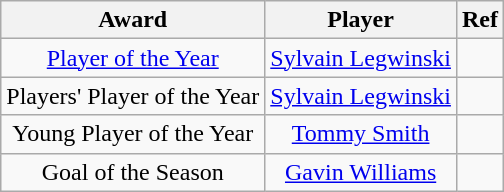<table class="wikitable" style="text-align:center">
<tr>
<th width=0%>Award</th>
<th width=0%>Player</th>
<th width=0%>Ref</th>
</tr>
<tr>
<td><a href='#'>Player of the Year</a></td>
<td> <a href='#'>Sylvain Legwinski</a></td>
<td></td>
</tr>
<tr>
<td>Players' Player of the Year</td>
<td> <a href='#'>Sylvain Legwinski</a></td>
<td></td>
</tr>
<tr>
<td>Young Player of the Year</td>
<td> <a href='#'>Tommy Smith</a></td>
<td></td>
</tr>
<tr>
<td>Goal of the Season</td>
<td> <a href='#'>Gavin Williams</a></td>
<td></td>
</tr>
</table>
